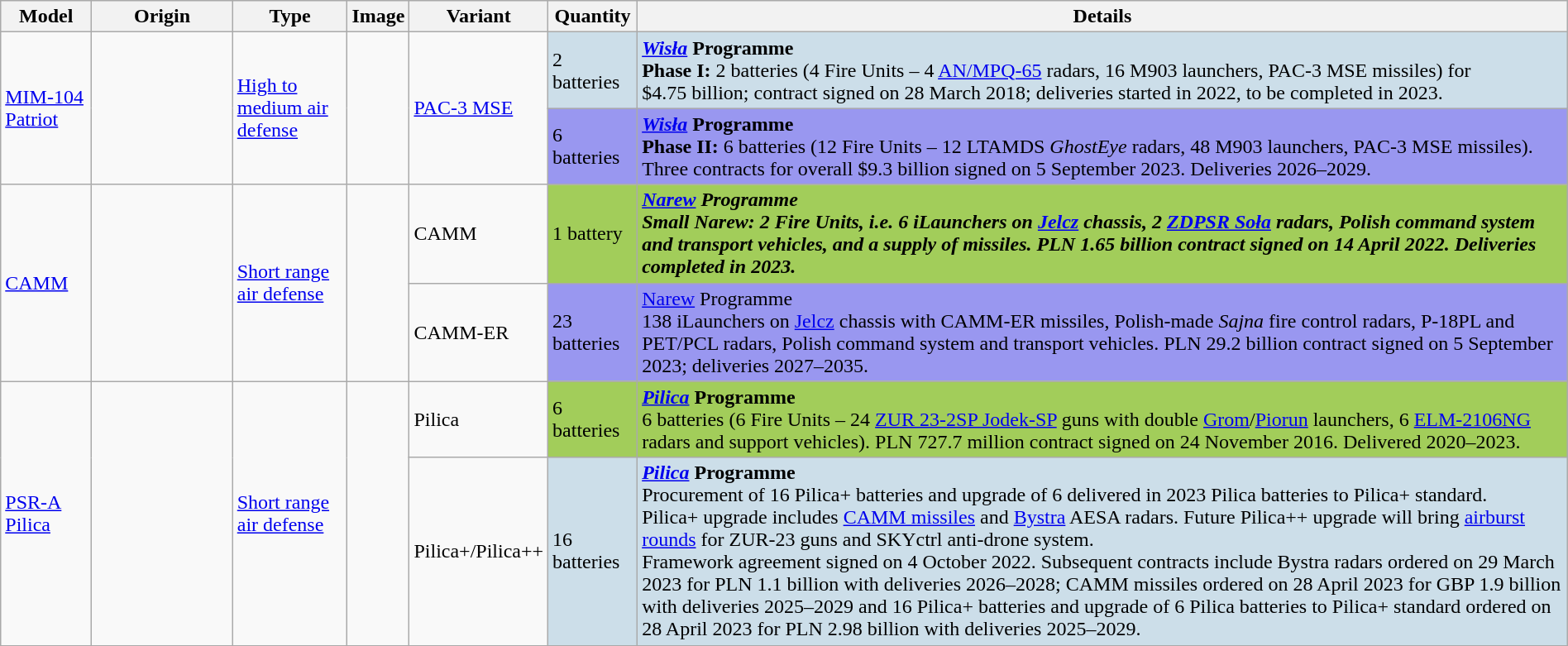<table class="wikitable" width="100%">
<tr>
<th>Model</th>
<th width="9%">Origin</th>
<th>Type</th>
<th>Image</th>
<th>Variant</th>
<th>Quantity</th>
<th>Details</th>
</tr>
<tr>
<td rowspan=2><a href='#'>MIM-104 Patriot</a></td>
<td rowspan=2></td>
<td rowspan=2><a href='#'>High to medium air defense</a></td>
<td rowspan=2></td>
<td rowspan=2><a href='#'>PAC-3 MSE</a></td>
<td style="background:#ccdee9">2 batteries</td>
<td style="background:#ccdee9"><strong><a href='#'><em>Wisła</em></a> Programme</strong><br><strong>Phase I:</strong> 2 batteries (4 Fire Units – 4 <a href='#'>AN/MPQ-65</a> radars, 16 M903 launchers, PAC-3 MSE missiles) for $4.75 billion; contract signed on 28 March 2018; deliveries started in 2022, to be completed in 2023.</td>
</tr>
<tr>
<td style="background:#9997f0">6 batteries</td>
<td style="background:#9997f0"><strong><a href='#'><em>Wisła</em></a> Programme</strong><br><strong>Phase II:</strong> 6 batteries (12 Fire Units – 12 LTAMDS <em>GhostEye</em> radars, 48 M903 launchers, PAC-3 MSE missiles). Three contracts for overall $9.3 billion signed on 5 September 2023. Deliveries 2026–2029.</td>
</tr>
<tr>
<td rowspan=2><a href='#'>CAMM</a></td>
<td rowspan=2></td>
<td rowspan=2><a href='#'>Short range air defense</a></td>
<td rowspan=2></td>
<td>CAMM</td>
<td style="background:#a2cd5a">1 battery</td>
<td style="background:#a2cd5a"><strong><em><a href='#'>Narew</a><em> Programme<strong><br></em></strong>Small Narew<strong><em>: 2 Fire Units, i.e. 6 iLaunchers on <a href='#'>Jelcz</a> chassis, 2 <a href='#'>ZDPSR Soła</a> radars, Polish command system and transport vehicles, and a supply of missiles. PLN 1.65 billion contract signed on 14 April 2022. Deliveries completed in 2023.</td>
</tr>
<tr>
<td>CAMM-ER</td>
<td style="background:#9997f0">23 batteries</td>
<td style="background:#9997f0"></em></strong><a href='#'>Narew</a></em> Programme</strong><br>138 iLaunchers on <a href='#'>Jelcz</a> chassis with CAMM-ER missiles, Polish-made <em>Sajna</em> fire control radars, P-18PL and PET/PCL radars, Polish command system and transport vehicles. PLN 29.2 billion contract signed on 5 September 2023; deliveries 2027–2035.</td>
</tr>
<tr>
<td rowspan=2><a href='#'>PSR-A Pilica</a></td>
<td rowspan=2></td>
<td rowspan=2><a href='#'>Short range air defense</a></td>
<td rowspan=2></td>
<td>Pilica</td>
<td style="background:#a2cd5a">6 batteries</td>
<td style="background:#a2cd5a"><strong><a href='#'><em>Pilica</em></a> Programme</strong><br>6 batteries (6 Fire Units – 24 <a href='#'>ZUR 23-2SP Jodek-SP</a> guns with double <a href='#'>Grom</a>/<a href='#'>Piorun</a> launchers, 6 <a href='#'>ELM-2106NG</a> radars and support vehicles). PLN 727.7 million contract signed on 24 November 2016. Delivered 2020–2023.</td>
</tr>
<tr>
<td>Pilica+/Pilica++</td>
<td style="background:#ccdee9">16 batteries</td>
<td style="background:#ccdee9"><strong><a href='#'><em>Pilica</em></a> Programme</strong><br>Procurement of 16 Pilica+ batteries and upgrade of 6 delivered in 2023 Pilica batteries to Pilica+ standard.<br>Pilica+ upgrade includes <a href='#'>CAMM missiles</a> and <a href='#'>Bystra</a> AESA radars. Future Pilica++ upgrade will bring <a href='#'>airburst rounds</a> for ZUR-23 guns and SKYctrl anti-drone system.<br>Framework agreement signed on 4 October 2022. Subsequent contracts include Bystra radars ordered on 29 March 2023 for PLN 1.1 billion with deliveries 2026–2028; CAMM missiles ordered on 28 April 2023 for GBP 1.9 billion with deliveries 2025–2029 and 16 Pilica+ batteries and upgrade of 6 Pilica batteries to Pilica+ standard ordered on 28 April 2023 for PLN 2.98 billion with deliveries 2025–2029.</td>
</tr>
</table>
